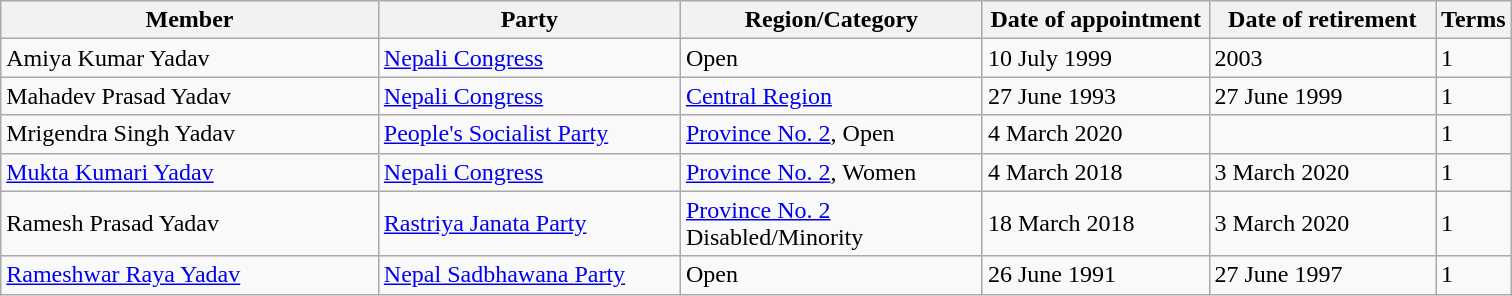<table class="wikitable sortable">
<tr>
<th style="width: 25%;">Member</th>
<th style="width: 20%;">Party</th>
<th style="width: 20%;">Region/Category</th>
<th style="width: 15%;">Date of appointment</th>
<th style="width: 15%;">Date of retirement</th>
<th style="width: 5%;">Terms</th>
</tr>
<tr>
<td>Amiya Kumar Yadav</td>
<td><a href='#'>Nepali Congress</a></td>
<td>Open</td>
<td>10 July 1999</td>
<td>2003</td>
<td>1</td>
</tr>
<tr>
<td>Mahadev Prasad Yadav</td>
<td><a href='#'>Nepali Congress</a></td>
<td><a href='#'>Central Region</a></td>
<td>27 June 1993</td>
<td>27 June 1999</td>
<td>1</td>
</tr>
<tr>
<td>Mrigendra Singh Yadav</td>
<td><a href='#'>People's Socialist Party</a></td>
<td><a href='#'>Province No. 2</a>, Open</td>
<td>4 March 2020</td>
<td></td>
<td>1</td>
</tr>
<tr>
<td><a href='#'>Mukta Kumari Yadav</a></td>
<td><a href='#'>Nepali Congress</a></td>
<td><a href='#'>Province No. 2</a>, Women</td>
<td>4 March 2018</td>
<td>3 March 2020</td>
<td>1</td>
</tr>
<tr>
<td>Ramesh Prasad Yadav</td>
<td><a href='#'>Rastriya Janata Party</a></td>
<td><a href='#'>Province No. 2</a><br>Disabled/Minority</td>
<td>18 March 2018</td>
<td>3 March 2020</td>
<td>1</td>
</tr>
<tr>
<td><a href='#'>Rameshwar Raya Yadav</a></td>
<td><a href='#'>Nepal Sadbhawana Party</a></td>
<td>Open</td>
<td>26 June 1991</td>
<td>27 June 1997</td>
<td>1</td>
</tr>
</table>
